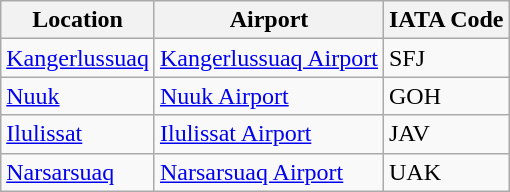<table class="wikitable sortable">
<tr>
<th>Location</th>
<th>Airport</th>
<th>IATA Code</th>
</tr>
<tr>
<td><a href='#'>Kangerlussuaq</a></td>
<td><a href='#'>Kangerlussuaq Airport</a></td>
<td>SFJ</td>
</tr>
<tr>
<td><a href='#'>Nuuk</a></td>
<td><a href='#'>Nuuk Airport</a></td>
<td>GOH</td>
</tr>
<tr>
<td><a href='#'>Ilulissat</a></td>
<td><a href='#'>Ilulissat Airport</a></td>
<td>JAV</td>
</tr>
<tr>
<td><a href='#'>Narsarsuaq</a></td>
<td><a href='#'>Narsarsuaq Airport</a></td>
<td>UAK</td>
</tr>
</table>
